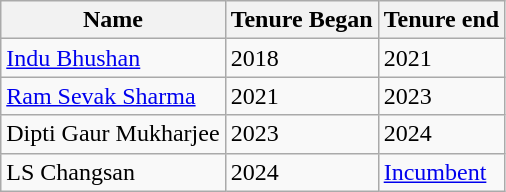<table class="wikitable">
<tr>
<th>Name</th>
<th>Tenure Began</th>
<th>Tenure end</th>
</tr>
<tr>
<td><a href='#'>Indu Bhushan</a></td>
<td>2018</td>
<td>2021</td>
</tr>
<tr>
<td><a href='#'>Ram Sevak Sharma</a></td>
<td>2021</td>
<td>2023</td>
</tr>
<tr>
<td>Dipti Gaur Mukharjee</td>
<td>2023</td>
<td>2024</td>
</tr>
<tr>
<td>LS Changsan</td>
<td>2024</td>
<td><a href='#'>Incumbent</a></td>
</tr>
</table>
